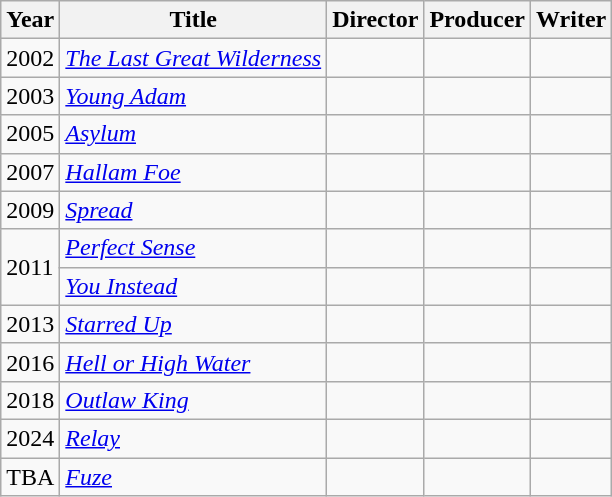<table class="wikitable">
<tr>
<th>Year</th>
<th>Title</th>
<th>Director</th>
<th>Producer</th>
<th>Writer</th>
</tr>
<tr>
<td>2002</td>
<td><em><a href='#'>The Last Great Wilderness</a></em></td>
<td></td>
<td></td>
<td></td>
</tr>
<tr>
<td>2003</td>
<td><em><a href='#'>Young Adam</a></em></td>
<td></td>
<td></td>
<td></td>
</tr>
<tr>
<td>2005</td>
<td><em><a href='#'>Asylum</a></em></td>
<td></td>
<td></td>
<td></td>
</tr>
<tr>
<td>2007</td>
<td><em><a href='#'>Hallam Foe</a></em></td>
<td></td>
<td></td>
<td></td>
</tr>
<tr>
<td>2009</td>
<td><em><a href='#'>Spread</a></em></td>
<td></td>
<td></td>
<td></td>
</tr>
<tr>
<td rowspan=2>2011</td>
<td><em><a href='#'>Perfect Sense</a></em></td>
<td></td>
<td></td>
<td></td>
</tr>
<tr>
<td><em><a href='#'>You Instead</a></em></td>
<td></td>
<td></td>
<td></td>
</tr>
<tr>
<td>2013</td>
<td><em><a href='#'>Starred Up</a></em></td>
<td></td>
<td></td>
<td></td>
</tr>
<tr>
<td>2016</td>
<td><em><a href='#'>Hell or High Water</a></em></td>
<td></td>
<td></td>
<td></td>
</tr>
<tr>
<td>2018</td>
<td><em><a href='#'>Outlaw King</a></em></td>
<td></td>
<td></td>
<td></td>
</tr>
<tr>
<td>2024</td>
<td><em><a href='#'>Relay</a></em></td>
<td></td>
<td></td>
<td></td>
</tr>
<tr>
<td>TBA</td>
<td><em><a href='#'>Fuze</a></em></td>
<td></td>
<td></td>
<td></td>
</tr>
</table>
